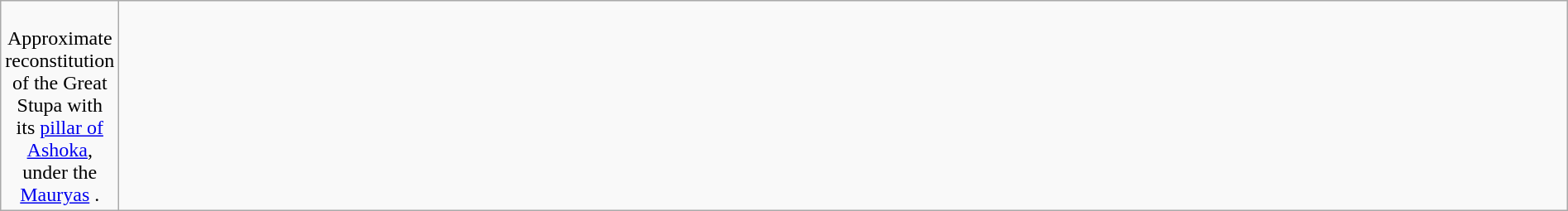<table class="wikitable" style="margin:0 auto;"  align="center"  colspan="2" cellpadding="3" style="font-size: 80%; width: 100%;">
<tr>
<td align="center" style="font-size: 100%; width: 1%;"><br>Approximate reconstitution of the Great Stupa with its <a href='#'>pillar of Ashoka</a>, under the <a href='#'>Mauryas</a> .</td>
<td><br></td>
</tr>
</table>
